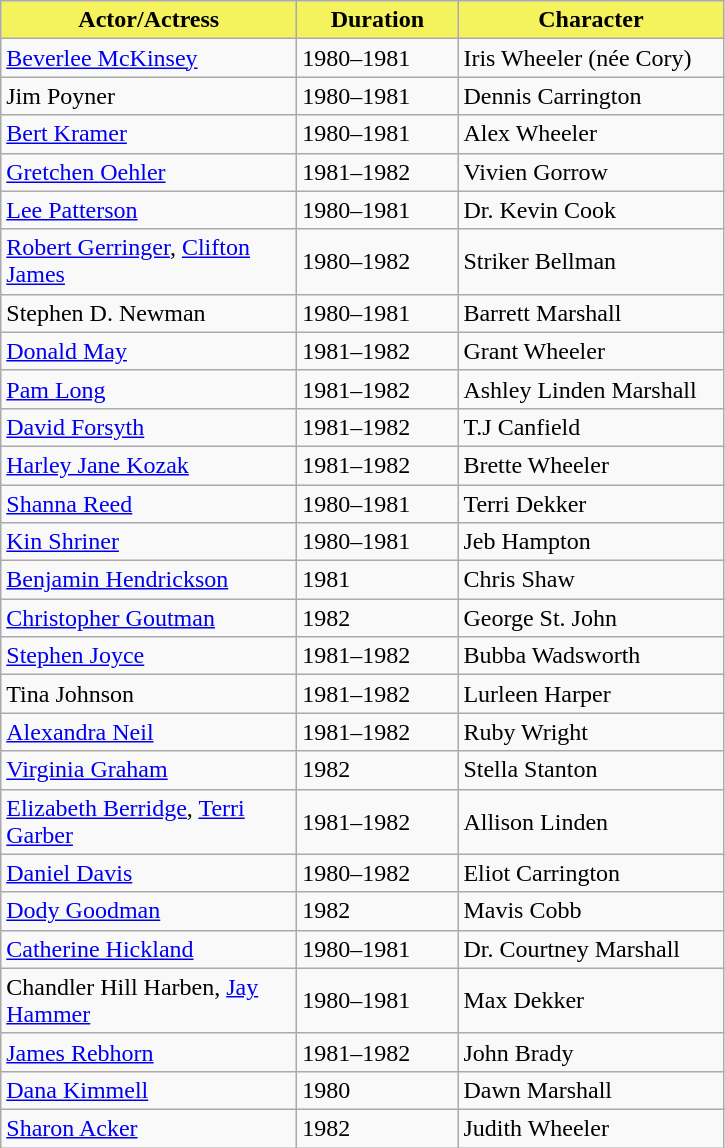<table class="wikitable">
<tr>
<th width="190" style="background:#F5F35D">Actor/Actress</th>
<th width="100" style="background:#F5F35D">Duration</th>
<th width="170" style="background:#F5F35D">Character</th>
</tr>
<tr>
<td><a href='#'>Beverlee McKinsey</a></td>
<td>1980–1981</td>
<td>Iris Wheeler (née Cory)</td>
</tr>
<tr>
<td>Jim Poyner</td>
<td>1980–1981</td>
<td>Dennis Carrington</td>
</tr>
<tr>
<td><a href='#'>Bert Kramer</a></td>
<td>1980–1981</td>
<td>Alex Wheeler</td>
</tr>
<tr>
<td><a href='#'>Gretchen Oehler</a></td>
<td>1981–1982</td>
<td>Vivien Gorrow</td>
</tr>
<tr>
<td><a href='#'>Lee Patterson</a></td>
<td>1980–1981</td>
<td>Dr. Kevin Cook</td>
</tr>
<tr>
<td><a href='#'>Robert Gerringer</a>, <a href='#'>Clifton James</a></td>
<td>1980–1982</td>
<td>Striker Bellman</td>
</tr>
<tr>
<td>Stephen D. Newman</td>
<td>1980–1981</td>
<td>Barrett Marshall</td>
</tr>
<tr>
<td><a href='#'>Donald May</a></td>
<td>1981–1982</td>
<td>Grant Wheeler</td>
</tr>
<tr>
<td><a href='#'>Pam Long</a></td>
<td>1981–1982</td>
<td>Ashley Linden Marshall</td>
</tr>
<tr>
<td><a href='#'>David Forsyth</a></td>
<td>1981–1982</td>
<td>T.J Canfield</td>
</tr>
<tr>
<td><a href='#'>Harley Jane Kozak</a></td>
<td>1981–1982</td>
<td>Brette Wheeler</td>
</tr>
<tr>
<td><a href='#'>Shanna Reed</a></td>
<td>1980–1981</td>
<td>Terri Dekker</td>
</tr>
<tr>
<td><a href='#'>Kin Shriner</a></td>
<td>1980–1981</td>
<td>Jeb Hampton</td>
</tr>
<tr>
<td><a href='#'>Benjamin Hendrickson</a></td>
<td>1981</td>
<td>Chris Shaw</td>
</tr>
<tr>
<td><a href='#'>Christopher Goutman</a></td>
<td>1982</td>
<td>George St. John</td>
</tr>
<tr>
<td><a href='#'>Stephen Joyce</a></td>
<td>1981–1982</td>
<td>Bubba Wadsworth</td>
</tr>
<tr>
<td>Tina Johnson</td>
<td>1981–1982</td>
<td>Lurleen Harper</td>
</tr>
<tr>
<td><a href='#'>Alexandra Neil</a></td>
<td>1981–1982</td>
<td>Ruby Wright</td>
</tr>
<tr>
<td><a href='#'>Virginia Graham</a></td>
<td>1982</td>
<td>Stella Stanton</td>
</tr>
<tr>
<td><a href='#'>Elizabeth Berridge</a>, <a href='#'>Terri Garber</a></td>
<td>1981–1982</td>
<td>Allison Linden</td>
</tr>
<tr>
<td><a href='#'>Daniel Davis</a></td>
<td>1980–1982</td>
<td>Eliot Carrington</td>
</tr>
<tr>
<td><a href='#'>Dody Goodman</a></td>
<td>1982</td>
<td>Mavis Cobb</td>
</tr>
<tr>
<td><a href='#'>Catherine Hickland</a></td>
<td>1980–1981</td>
<td>Dr. Courtney Marshall</td>
</tr>
<tr>
<td>Chandler Hill Harben, <a href='#'>Jay Hammer</a></td>
<td>1980–1981</td>
<td>Max Dekker</td>
</tr>
<tr>
<td><a href='#'>James Rebhorn</a></td>
<td>1981–1982</td>
<td>John Brady</td>
</tr>
<tr>
<td><a href='#'>Dana Kimmell</a></td>
<td>1980</td>
<td>Dawn Marshall</td>
</tr>
<tr>
<td><a href='#'>Sharon Acker</a></td>
<td>1982</td>
<td>Judith Wheeler</td>
</tr>
</table>
